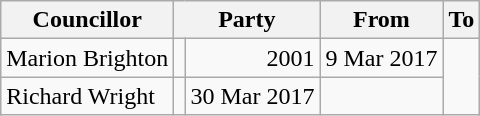<table class=wikitable>
<tr>
<th>Councillor</th>
<th colspan=2>Party</th>
<th>From</th>
<th>To</th>
</tr>
<tr>
<td>Marion Brighton</td>
<td></td>
<td align=right>2001</td>
<td align=right>9 Mar 2017</td>
</tr>
<tr>
<td>Richard Wright</td>
<td></td>
<td align=right>30 Mar 2017</td>
<td align=right></td>
</tr>
</table>
